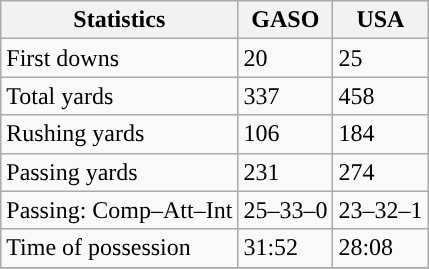<table class="wikitable" style="float: left;">
<tr>
<th>Statistics</th>
<th>GASO</th>
<th>USA</th>
</tr>
<tr>
<td>First downs</td>
<td>20</td>
<td>25</td>
</tr>
<tr>
<td>Total yards</td>
<td>337</td>
<td>458</td>
</tr>
<tr>
<td>Rushing yards</td>
<td>106</td>
<td>184</td>
</tr>
<tr>
<td>Passing yards</td>
<td>231</td>
<td>274</td>
</tr>
<tr>
<td>Passing: Comp–Att–Int</td>
<td>25–33–0</td>
<td>23–32–1</td>
</tr>
<tr>
<td>Time of possession</td>
<td>31:52</td>
<td>28:08</td>
</tr>
<tr>
</tr>
</table>
